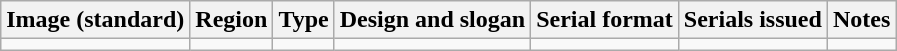<table class="wikitable">
<tr>
<th>Image (standard)</th>
<th>Region</th>
<th>Type</th>
<th>Design and slogan</th>
<th>Serial format</th>
<th>Serials issued</th>
<th>Notes</th>
</tr>
<tr>
<td></td>
<td></td>
<td></td>
<td></td>
<td></td>
<td></td>
<td></td>
</tr>
</table>
